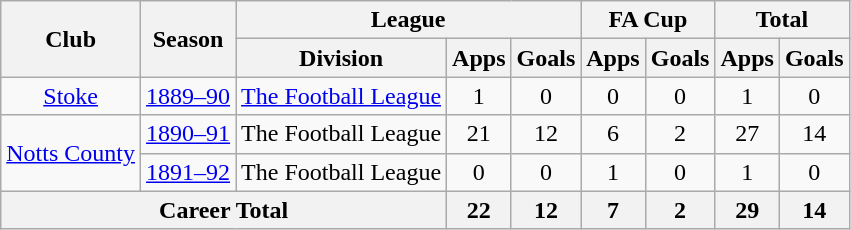<table class="wikitable" style="text-align: center;">
<tr>
<th rowspan="2">Club</th>
<th rowspan="2">Season</th>
<th colspan="3">League</th>
<th colspan="2">FA Cup</th>
<th colspan="2">Total</th>
</tr>
<tr>
<th>Division</th>
<th>Apps</th>
<th>Goals</th>
<th>Apps</th>
<th>Goals</th>
<th>Apps</th>
<th>Goals</th>
</tr>
<tr>
<td><a href='#'>Stoke</a></td>
<td><a href='#'>1889–90</a></td>
<td><a href='#'>The Football League</a></td>
<td>1</td>
<td>0</td>
<td>0</td>
<td>0</td>
<td>1</td>
<td>0</td>
</tr>
<tr>
<td rowspan=2><a href='#'>Notts County</a></td>
<td><a href='#'>1890–91</a></td>
<td>The Football League</td>
<td>21</td>
<td>12</td>
<td>6</td>
<td>2</td>
<td>27</td>
<td>14</td>
</tr>
<tr>
<td><a href='#'>1891–92</a></td>
<td>The Football League</td>
<td>0</td>
<td>0</td>
<td>1</td>
<td>0</td>
<td>1</td>
<td>0</td>
</tr>
<tr>
<th colspan=3>Career Total</th>
<th>22</th>
<th>12</th>
<th>7</th>
<th>2</th>
<th>29</th>
<th>14</th>
</tr>
</table>
